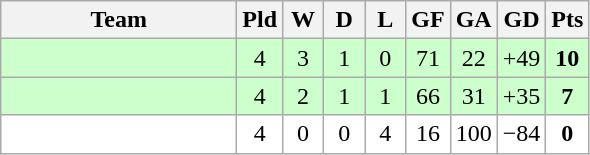<table class="wikitable" style="text-align:center;">
<tr>
<th width=150>Team</th>
<th width=20>Pld</th>
<th width=20>W</th>
<th width=20>D</th>
<th width=20>L</th>
<th width=20>GF</th>
<th width=20>GA</th>
<th width=20>GD</th>
<th width=20>Pts</th>
</tr>
<tr bgcolor=ccffcc>
<td align="left"></td>
<td>4</td>
<td>3</td>
<td>1</td>
<td>0</td>
<td>71</td>
<td>22</td>
<td>+49</td>
<td><strong>10</strong></td>
</tr>
<tr bgcolor=ccffcc>
<td align="left"></td>
<td>4</td>
<td>2</td>
<td>1</td>
<td>1</td>
<td>66</td>
<td>31</td>
<td>+35</td>
<td><strong>7</strong></td>
</tr>
<tr bgcolor=ffffff>
<td align="left"></td>
<td>4</td>
<td>0</td>
<td>0</td>
<td>4</td>
<td>16</td>
<td>100</td>
<td>−84</td>
<td><strong>0</strong></td>
</tr>
</table>
